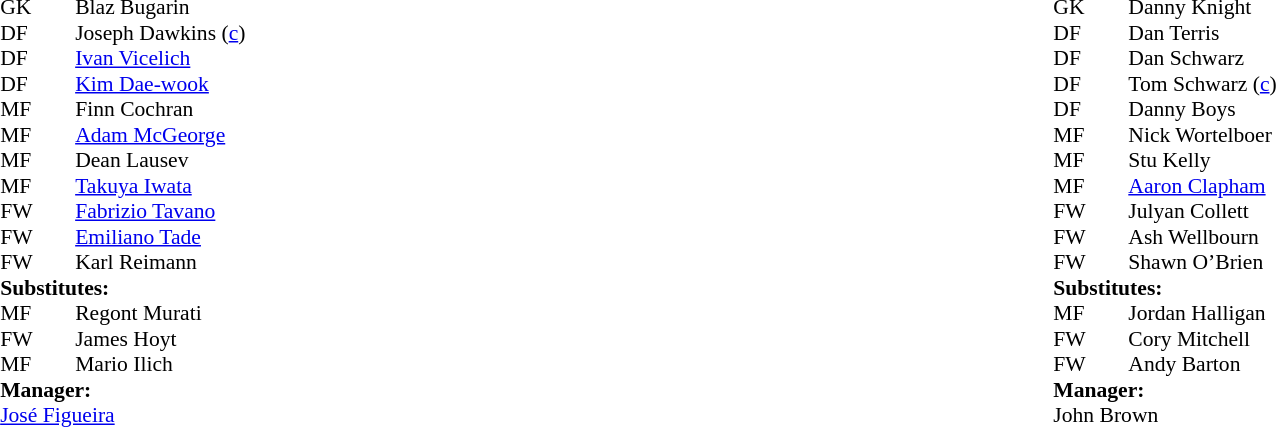<table width="100%">
<tr>
<td valign="top" width="40%"><br><table style="font-size: 90%" cellspacing="0" cellpadding="0" align="center">
<tr>
<td colspan="4"></td>
</tr>
<tr>
<th width=25></th>
<th width=25></th>
</tr>
<tr>
<td>GK</td>
<td></td>
<td>Blaz Bugarin</td>
</tr>
<tr>
<td>DF</td>
<td></td>
<td>Joseph Dawkins (<a href='#'>c</a>)</td>
</tr>
<tr>
<td>DF</td>
<td></td>
<td><a href='#'>Ivan Vicelich</a></td>
</tr>
<tr>
<td>DF</td>
<td></td>
<td><a href='#'>Kim Dae-wook</a></td>
</tr>
<tr>
<td>MF</td>
<td></td>
<td>Finn Cochran</td>
</tr>
<tr>
<td>MF</td>
<td></td>
<td><a href='#'>Adam McGeorge</a></td>
<td></td>
<td></td>
</tr>
<tr>
<td>MF</td>
<td></td>
<td>Dean Lausev</td>
<td></td>
<td></td>
</tr>
<tr>
<td>MF</td>
<td></td>
<td><a href='#'>Takuya Iwata</a></td>
</tr>
<tr>
<td>FW</td>
<td></td>
<td><a href='#'>Fabrizio Tavano</a></td>
<td></td>
<td></td>
</tr>
<tr>
<td>FW</td>
<td></td>
<td><a href='#'>Emiliano Tade</a></td>
</tr>
<tr>
<td>FW</td>
<td></td>
<td>Karl Reimann</td>
</tr>
<tr>
<td colspan=3><strong>Substitutes:</strong></td>
</tr>
<tr>
<td>MF</td>
<td></td>
<td>Regont Murati</td>
<td></td>
<td></td>
</tr>
<tr>
<td>FW</td>
<td></td>
<td>James Hoyt</td>
<td></td>
<td></td>
</tr>
<tr>
<td>MF</td>
<td></td>
<td>Mario Ilich</td>
<td></td>
<td></td>
</tr>
<tr>
<td colspan=3><strong>Manager:</strong></td>
</tr>
<tr>
<td colspan=4><a href='#'>José Figueira</a></td>
</tr>
</table>
</td>
<td valign="top"></td>
<td valign="top" width="50%"><br><table style="font-size: 90%" cellspacing="0" cellpadding="0" align="center">
<tr>
<td colspan="4"></td>
</tr>
<tr>
<th width=25></th>
<th width=25></th>
</tr>
<tr>
<td>GK</td>
<td></td>
<td>Danny Knight</td>
</tr>
<tr>
<td>DF</td>
<td></td>
<td>Dan Terris</td>
</tr>
<tr>
<td>DF</td>
<td></td>
<td>Dan Schwarz</td>
</tr>
<tr>
<td>DF</td>
<td></td>
<td>Tom Schwarz (<a href='#'>c</a>)</td>
</tr>
<tr>
<td>DF</td>
<td></td>
<td>Danny Boys</td>
</tr>
<tr>
<td>MF</td>
<td></td>
<td>Nick Wortelboer</td>
<td></td>
<td></td>
</tr>
<tr>
<td>MF</td>
<td></td>
<td>Stu Kelly</td>
</tr>
<tr>
<td>MF</td>
<td></td>
<td><a href='#'>Aaron Clapham</a></td>
</tr>
<tr>
<td>FW</td>
<td></td>
<td>Julyan Collett</td>
</tr>
<tr>
<td>FW</td>
<td></td>
<td>Ash Wellbourn</td>
<td></td>
<td></td>
</tr>
<tr>
<td>FW</td>
<td></td>
<td>Shawn O’Brien</td>
<td></td>
<td></td>
</tr>
<tr>
<td colspan=3><strong>Substitutes:</strong></td>
</tr>
<tr>
<td>MF</td>
<td></td>
<td>Jordan Halligan</td>
<td></td>
<td></td>
</tr>
<tr>
<td>FW</td>
<td></td>
<td>Cory Mitchell</td>
<td></td>
<td></td>
</tr>
<tr>
<td>FW</td>
<td></td>
<td>Andy Barton</td>
<td></td>
<td></td>
</tr>
<tr>
<td colspan=3><strong>Manager:</strong></td>
</tr>
<tr>
<td colspan=4>John Brown</td>
</tr>
</table>
</td>
</tr>
</table>
